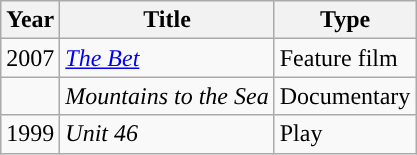<table class="wikitable">
<tr>
<th>Year</th>
<th>Title</th>
<th>Type</th>
</tr>
<tr>
<td>2007</td>
<td><em><a href='#'>The Bet</a></em></td>
<td>Feature film</td>
</tr>
<tr>
<td></td>
<td><em>Mountains to the Sea</em></td>
<td>Documentary</td>
</tr>
<tr>
<td>1999</td>
<td><em>Unit 46</em></td>
<td>Play</td>
</tr>
</table>
